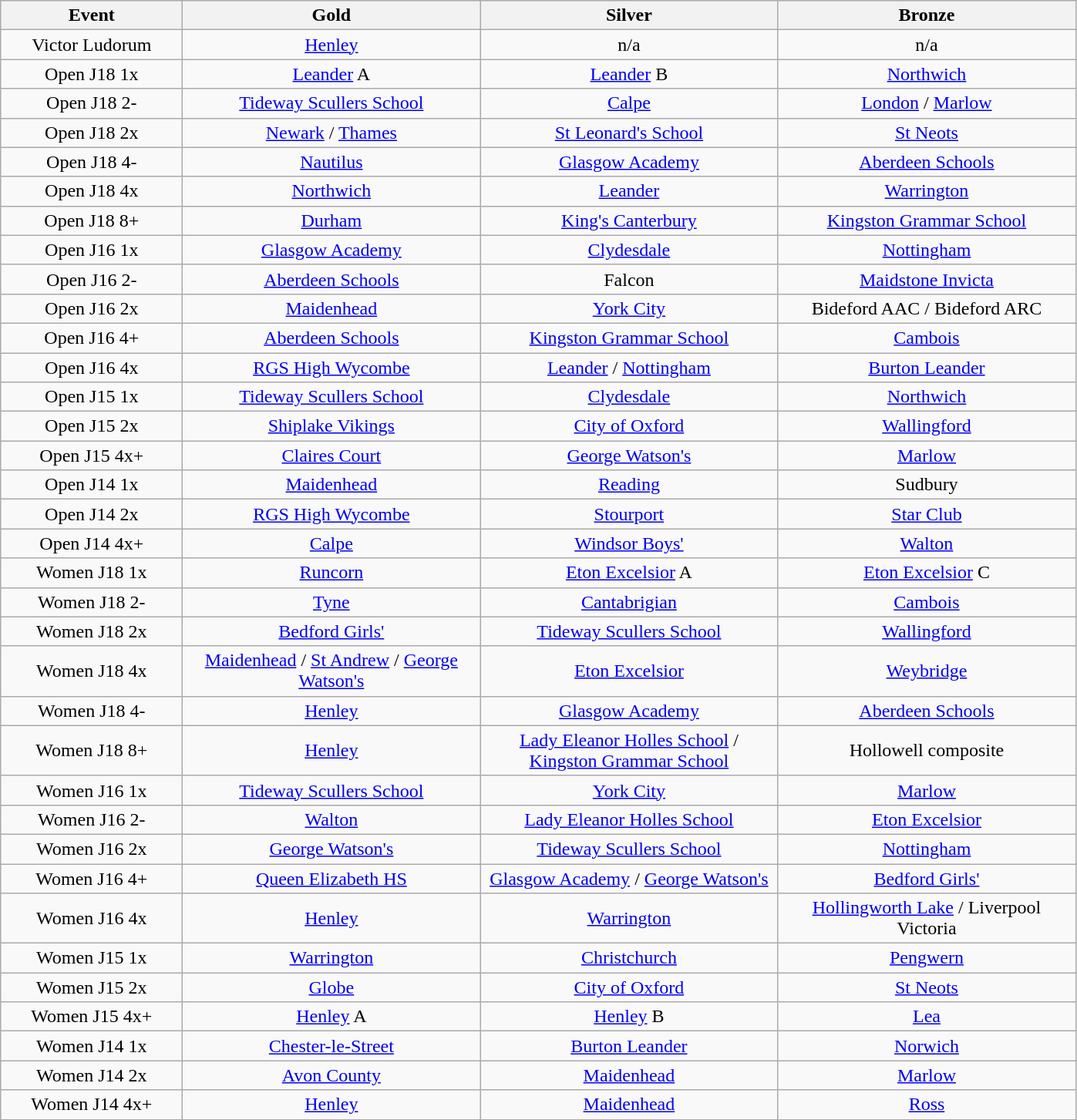<table class="wikitable" style="text-align:center">
<tr>
<th width=150>Event</th>
<th width=250>Gold</th>
<th width=250>Silver</th>
<th width=250>Bronze</th>
</tr>
<tr>
<td>Victor Ludorum</td>
<td><a href='#'>Henley</a></td>
<td>n/a</td>
<td>n/a</td>
</tr>
<tr>
<td>Open J18 1x</td>
<td><a href='#'>Leander</a> A</td>
<td><a href='#'>Leander</a> B</td>
<td><a href='#'>Northwich</a></td>
</tr>
<tr>
<td>Open J18 2-</td>
<td><a href='#'>Tideway Scullers School</a></td>
<td><a href='#'>Calpe</a></td>
<td><a href='#'>London</a> / <a href='#'>Marlow</a></td>
</tr>
<tr>
<td>Open J18 2x</td>
<td><a href='#'>Newark</a> / <a href='#'>Thames</a></td>
<td><a href='#'>St Leonard's School</a></td>
<td><a href='#'>St Neots</a></td>
</tr>
<tr>
<td>Open J18 4-</td>
<td><a href='#'>Nautilus</a></td>
<td><a href='#'>Glasgow Academy</a></td>
<td><a href='#'>Aberdeen Schools</a></td>
</tr>
<tr>
<td>Open J18 4x</td>
<td><a href='#'>Northwich</a></td>
<td><a href='#'>Leander</a></td>
<td><a href='#'>Warrington</a></td>
</tr>
<tr>
<td>Open J18 8+</td>
<td><a href='#'>Durham</a></td>
<td><a href='#'>King's Canterbury</a></td>
<td><a href='#'>Kingston Grammar School</a></td>
</tr>
<tr>
<td>Open J16 1x</td>
<td><a href='#'>Glasgow Academy</a></td>
<td><a href='#'>Clydesdale</a></td>
<td><a href='#'>Nottingham</a></td>
</tr>
<tr>
<td>Open J16 2-</td>
<td><a href='#'>Aberdeen Schools</a></td>
<td>Falcon</td>
<td><a href='#'>Maidstone Invicta</a></td>
</tr>
<tr>
<td>Open J16 2x</td>
<td><a href='#'>Maidenhead</a></td>
<td><a href='#'>York City</a></td>
<td>Bideford AAC / Bideford ARC</td>
</tr>
<tr>
<td>Open J16 4+</td>
<td><a href='#'>Aberdeen Schools</a></td>
<td><a href='#'>Kingston Grammar School</a></td>
<td><a href='#'>Cambois</a></td>
</tr>
<tr>
<td>Open J16 4x</td>
<td><a href='#'>RGS High Wycombe</a></td>
<td><a href='#'>Leander</a> / <a href='#'>Nottingham</a></td>
<td><a href='#'>Burton Leander</a></td>
</tr>
<tr>
<td>Open J15 1x</td>
<td><a href='#'>Tideway Scullers School</a></td>
<td><a href='#'>Clydesdale</a></td>
<td><a href='#'>Northwich</a></td>
</tr>
<tr>
<td>Open J15 2x</td>
<td><a href='#'>Shiplake Vikings</a></td>
<td><a href='#'>City of Oxford</a></td>
<td><a href='#'>Wallingford</a></td>
</tr>
<tr>
<td>Open J15 4x+</td>
<td><a href='#'>Claires Court</a></td>
<td><a href='#'>George Watson's</a></td>
<td><a href='#'>Marlow</a></td>
</tr>
<tr>
<td>Open J14 1x</td>
<td><a href='#'>Maidenhead</a></td>
<td><a href='#'>Reading</a></td>
<td>Sudbury</td>
</tr>
<tr>
<td>Open J14 2x</td>
<td><a href='#'>RGS High Wycombe</a></td>
<td><a href='#'>Stourport</a></td>
<td><a href='#'>Star Club</a></td>
</tr>
<tr>
<td>Open J14 4x+</td>
<td><a href='#'>Calpe</a></td>
<td><a href='#'>Windsor Boys'</a></td>
<td><a href='#'>Walton</a></td>
</tr>
<tr>
<td>Women J18 1x</td>
<td><a href='#'>Runcorn</a></td>
<td><a href='#'>Eton Excelsior</a> A</td>
<td><a href='#'>Eton Excelsior</a> C</td>
</tr>
<tr>
<td>Women J18 2-</td>
<td><a href='#'>Tyne</a></td>
<td><a href='#'>Cantabrigian</a></td>
<td><a href='#'>Cambois</a></td>
</tr>
<tr>
<td>Women J18 2x</td>
<td><a href='#'>Bedford Girls'</a></td>
<td><a href='#'>Tideway Scullers School</a></td>
<td><a href='#'>Wallingford</a></td>
</tr>
<tr>
<td>Women J18 4x</td>
<td><a href='#'>Maidenhead</a> / <a href='#'>St Andrew</a> / <a href='#'>George Watson's</a></td>
<td><a href='#'>Eton Excelsior</a></td>
<td><a href='#'>Weybridge</a></td>
</tr>
<tr>
<td>Women J18 4-</td>
<td><a href='#'>Henley</a></td>
<td><a href='#'>Glasgow Academy</a></td>
<td><a href='#'>Aberdeen Schools</a></td>
</tr>
<tr>
<td>Women J18 8+</td>
<td><a href='#'>Henley</a></td>
<td><a href='#'>Lady Eleanor Holles School</a> / <a href='#'>Kingston Grammar School</a></td>
<td>Hollowell composite</td>
</tr>
<tr>
<td>Women J16 1x</td>
<td><a href='#'>Tideway Scullers School</a></td>
<td><a href='#'>York City</a></td>
<td><a href='#'>Marlow</a></td>
</tr>
<tr>
<td>Women J16 2-</td>
<td><a href='#'>Walton</a></td>
<td><a href='#'>Lady Eleanor Holles School</a></td>
<td><a href='#'>Eton Excelsior</a></td>
</tr>
<tr>
<td>Women J16 2x</td>
<td><a href='#'>George Watson's</a></td>
<td><a href='#'>Tideway Scullers School</a></td>
<td><a href='#'>Nottingham</a></td>
</tr>
<tr>
<td>Women J16 4+</td>
<td><a href='#'>Queen Elizabeth HS</a></td>
<td><a href='#'>Glasgow Academy</a> / <a href='#'>George Watson's</a></td>
<td><a href='#'>Bedford Girls'</a></td>
</tr>
<tr>
<td>Women J16 4x</td>
<td><a href='#'>Henley</a></td>
<td><a href='#'>Warrington</a></td>
<td><a href='#'>Hollingworth Lake</a> / Liverpool Victoria</td>
</tr>
<tr>
<td>Women J15 1x</td>
<td><a href='#'>Warrington</a></td>
<td><a href='#'>Christchurch</a></td>
<td><a href='#'>Pengwern</a></td>
</tr>
<tr>
<td>Women J15 2x</td>
<td><a href='#'>Globe</a></td>
<td><a href='#'>City of Oxford</a></td>
<td><a href='#'>St Neots</a></td>
</tr>
<tr>
<td>Women J15 4x+</td>
<td><a href='#'>Henley</a> A</td>
<td><a href='#'>Henley</a> B</td>
<td><a href='#'>Lea</a></td>
</tr>
<tr>
<td>Women J14 1x</td>
<td><a href='#'>Chester-le-Street</a></td>
<td><a href='#'>Burton Leander</a></td>
<td><a href='#'>Norwich</a></td>
</tr>
<tr>
<td>Women J14 2x</td>
<td><a href='#'>Avon County</a></td>
<td><a href='#'>Maidenhead</a></td>
<td><a href='#'>Marlow</a></td>
</tr>
<tr>
<td>Women J14 4x+</td>
<td><a href='#'>Henley</a></td>
<td><a href='#'>Maidenhead</a></td>
<td><a href='#'>Ross</a></td>
</tr>
</table>
